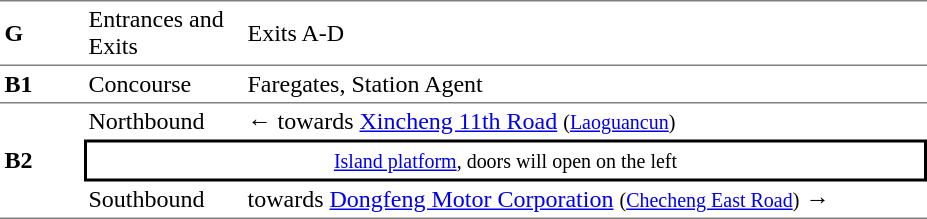<table table border=0 cellspacing=0 cellpadding=3>
<tr>
<td style="border-top:solid 1px gray;border-bottom:solid 1px gray;" width=50><strong>G</strong></td>
<td style="border-top:solid 1px gray;border-bottom:solid 1px gray;" width=100>Entrances and Exits</td>
<td style="border-top:solid 1px gray;border-bottom:solid 1px gray;" width=450>Exits A-D</td>
</tr>
<tr>
<td style="border-top:solid 0px gray;border-bottom:solid 1px gray;" width=50><strong>B1</strong></td>
<td style="border-top:solid 0px gray;border-bottom:solid 1px gray;" width=100>Concourse</td>
<td style="border-top:solid 0px gray;border-bottom:solid 1px gray;" width=450>Faregates, Station Agent</td>
</tr>
<tr>
<td style="border-bottom:solid 1px gray;" rowspan=3><strong>B2</strong></td>
<td>Northbound</td>
<td>←  towards <a href='#'>Xincheng 11th Road</a> <small>(<a href='#'>Laoguancun</a>)</small></td>
</tr>
<tr>
<td style="border-right:solid 2px black;border-left:solid 2px black;border-top:solid 2px black;border-bottom:solid 2px black;text-align:center;" colspan=2><small><a href='#'>Island platform</a>, doors will open on the left</small></td>
</tr>
<tr>
<td style="border-bottom:solid 1px gray;">Southbound</td>
<td style="border-bottom:solid 1px gray;"> towards <a href='#'>Dongfeng Motor Corporation</a> <small>(<a href='#'>Checheng East Road</a>)</small> →</td>
</tr>
</table>
